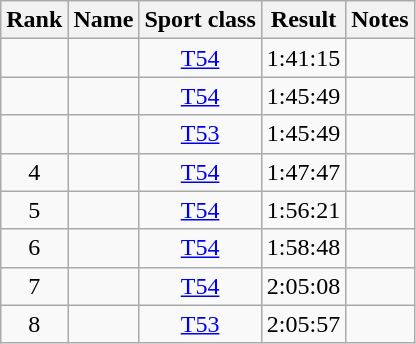<table class="wikitable sortable" style="text-align:center">
<tr>
<th>Rank</th>
<th>Name</th>
<th>Sport class</th>
<th>Result</th>
<th>Notes</th>
</tr>
<tr>
<td></td>
<td align="left"></td>
<td><a href='#'>T54</a></td>
<td>1:41:15</td>
<td></td>
</tr>
<tr>
<td></td>
<td align="left"></td>
<td><a href='#'>T54</a></td>
<td>1:45:49</td>
<td></td>
</tr>
<tr>
<td></td>
<td align="left"></td>
<td><a href='#'>T53</a></td>
<td>1:45:49</td>
<td></td>
</tr>
<tr>
<td>4</td>
<td align="left"></td>
<td><a href='#'>T54</a></td>
<td>1:47:47</td>
<td></td>
</tr>
<tr>
<td>5</td>
<td align="left"></td>
<td><a href='#'>T54</a></td>
<td>1:56:21</td>
<td></td>
</tr>
<tr>
<td>6</td>
<td align="left"></td>
<td><a href='#'>T54</a></td>
<td>1:58:48</td>
<td></td>
</tr>
<tr>
<td>7</td>
<td align="left"></td>
<td><a href='#'>T54</a></td>
<td>2:05:08</td>
<td></td>
</tr>
<tr>
<td>8</td>
<td align="left"></td>
<td><a href='#'>T53</a></td>
<td>2:05:57</td>
<td></td>
</tr>
</table>
